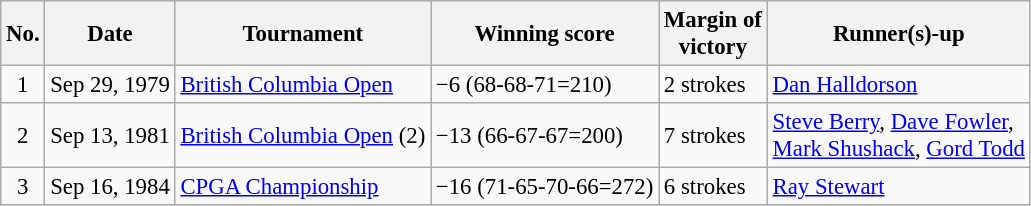<table class="wikitable" style="font-size:95%;">
<tr>
<th>No.</th>
<th>Date</th>
<th>Tournament</th>
<th>Winning score</th>
<th>Margin of<br>victory</th>
<th>Runner(s)-up</th>
</tr>
<tr>
<td align=center>1</td>
<td align=right>Sep 29, 1979</td>
<td><a href='#'>British Columbia Open</a></td>
<td>−6 (68-68-71=210)</td>
<td>2 strokes</td>
<td> <a href='#'>Dan Halldorson</a></td>
</tr>
<tr>
<td align=center>2</td>
<td align=right>Sep 13, 1981</td>
<td><a href='#'>British Columbia Open</a> (2)</td>
<td>−13 (66-67-67=200)</td>
<td>7 strokes</td>
<td> <a href='#'>Steve Berry</a>,  <a href='#'>Dave Fowler</a>,<br> <a href='#'>Mark Shushack</a>,  <a href='#'>Gord Todd</a></td>
</tr>
<tr>
<td align=center>3</td>
<td align=right>Sep 16, 1984</td>
<td><a href='#'>CPGA Championship</a></td>
<td>−16 (71-65-70-66=272)</td>
<td>6 strokes</td>
<td> <a href='#'>Ray Stewart</a></td>
</tr>
</table>
